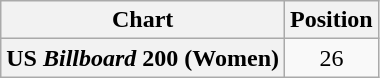<table class="wikitable plainrowheaders">
<tr>
<th>Chart</th>
<th>Position</th>
</tr>
<tr>
<th scope="row">US <em>Billboard</em> 200 (Women)</th>
<td align="center">26</td>
</tr>
</table>
